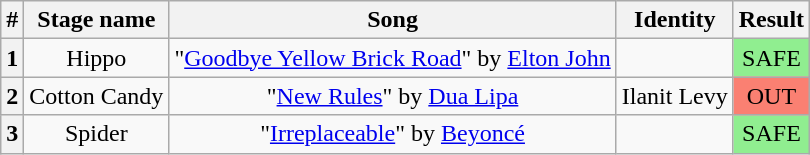<table class="wikitable plainrowheaders" style="text-align: center;">
<tr>
<th>#</th>
<th>Stage name</th>
<th>Song</th>
<th>Identity</th>
<th>Result</th>
</tr>
<tr>
<th>1</th>
<td>Hippo</td>
<td>"<a href='#'>Goodbye Yellow Brick Road</a>" by <a href='#'>Elton John</a></td>
<td></td>
<td bgcolor="lightgreen">SAFE</td>
</tr>
<tr>
<th>2</th>
<td>Cotton Candy</td>
<td>"<a href='#'>New Rules</a>" by <a href='#'>Dua Lipa</a></td>
<td>Ilanit Levy</td>
<td bgcolor="salmon">OUT</td>
</tr>
<tr>
<th>3</th>
<td>Spider</td>
<td>"<a href='#'>Irreplaceable</a>" by <a href='#'>Beyoncé</a></td>
<td></td>
<td bgcolor="lightgreen">SAFE</td>
</tr>
</table>
